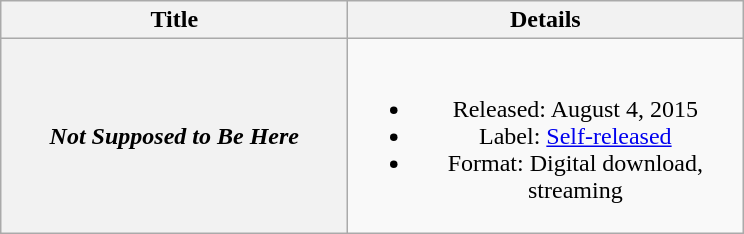<table class="wikitable plainrowheaders" style="text-align:center;">
<tr>
<th scope="col" style="width:14em;">Title</th>
<th scope="col" style="width:16em;">Details</th>
</tr>
<tr>
<th scope="row"><em>Not Supposed to Be Here</em></th>
<td><br><ul><li>Released: August 4, 2015</li><li>Label: <a href='#'>Self-released</a></li><li>Format: Digital download, streaming</li></ul></td>
</tr>
</table>
